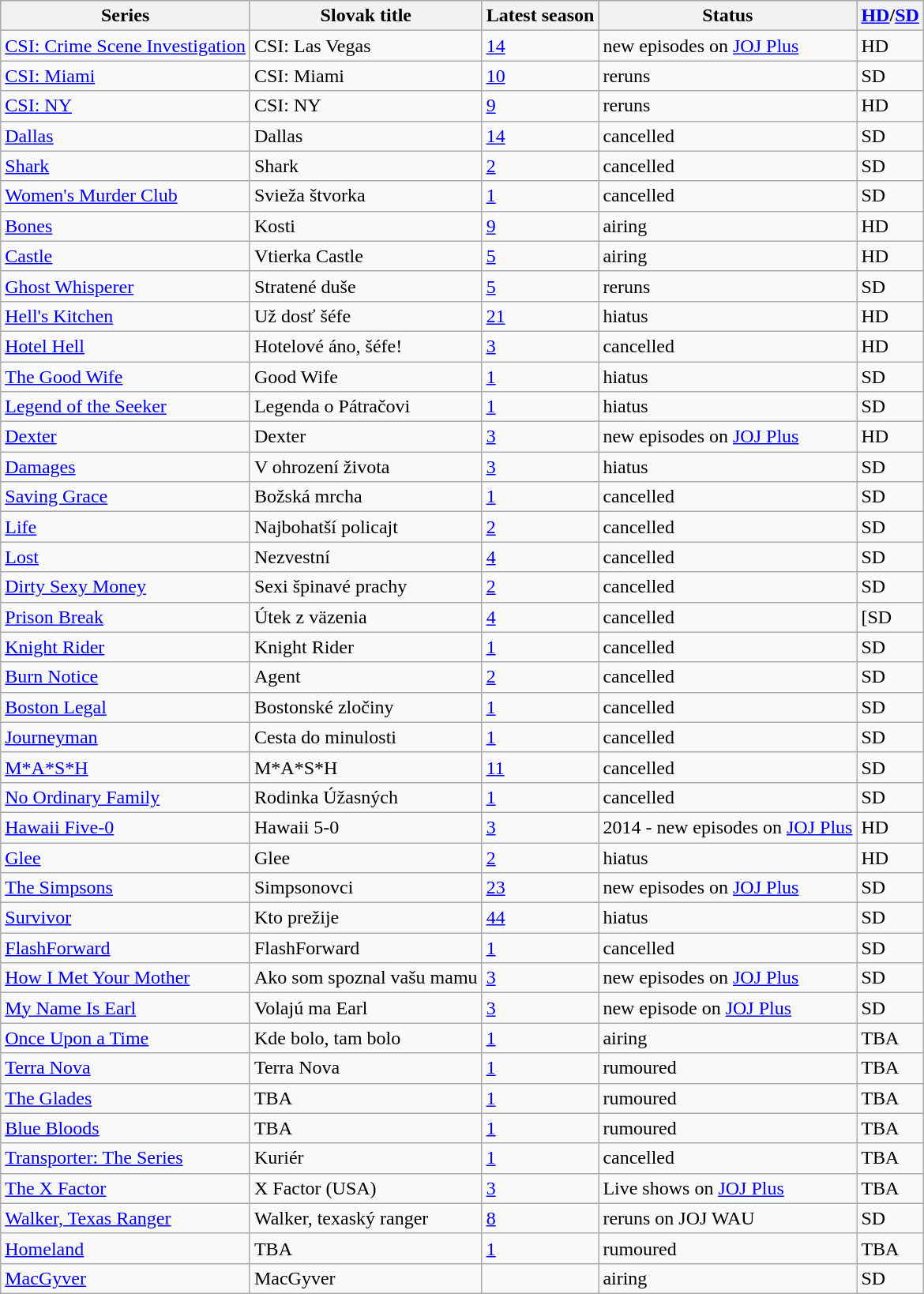<table class="wikitable">
<tr style="background:#e0e0e0;">
<th>Series</th>
<th>Slovak title</th>
<th>Latest season</th>
<th>Status</th>
<th><a href='#'>HD</a>/<a href='#'>SD</a></th>
</tr>
<tr>
<td><a href='#'>CSI: Crime Scene Investigation</a></td>
<td>CSI: Las Vegas</td>
<td><a href='#'>14</a></td>
<td>new episodes on <a href='#'>JOJ Plus</a></td>
<td>HD</td>
</tr>
<tr>
<td><a href='#'>CSI: Miami</a></td>
<td>CSI: Miami</td>
<td><a href='#'>10</a></td>
<td>reruns</td>
<td>SD</td>
</tr>
<tr>
<td><a href='#'>CSI: NY</a></td>
<td>CSI: NY</td>
<td><a href='#'>9</a></td>
<td>reruns</td>
<td>HD</td>
</tr>
<tr>
<td><a href='#'>Dallas</a></td>
<td>Dallas</td>
<td><a href='#'>14</a></td>
<td>cancelled</td>
<td>SD</td>
</tr>
<tr>
<td><a href='#'>Shark</a></td>
<td>Shark</td>
<td><a href='#'>2</a></td>
<td>cancelled</td>
<td>SD</td>
</tr>
<tr>
<td><a href='#'>Women's Murder Club</a></td>
<td>Svieža štvorka</td>
<td><a href='#'>1</a></td>
<td>cancelled</td>
<td>SD</td>
</tr>
<tr>
<td><a href='#'>Bones</a></td>
<td>Kosti</td>
<td><a href='#'>9</a></td>
<td>airing</td>
<td>HD</td>
</tr>
<tr>
<td><a href='#'>Castle</a></td>
<td>Vtierka Castle</td>
<td><a href='#'>5</a></td>
<td>airing</td>
<td>HD</td>
</tr>
<tr>
<td><a href='#'>Ghost Whisperer</a></td>
<td>Stratené duše</td>
<td><a href='#'>5</a></td>
<td>reruns</td>
<td>SD</td>
</tr>
<tr>
<td><a href='#'>Hell's Kitchen</a></td>
<td>Už dosť šéfe</td>
<td><a href='#'>21</a></td>
<td>hiatus</td>
<td>HD</td>
</tr>
<tr>
<td><a href='#'>Hotel Hell</a></td>
<td>Hotelové áno, šéfe!</td>
<td><a href='#'>3</a></td>
<td>cancelled</td>
<td>HD</td>
</tr>
<tr>
<td><a href='#'>The Good Wife</a></td>
<td>Good Wife</td>
<td><a href='#'>1</a></td>
<td>hiatus</td>
<td>SD</td>
</tr>
<tr>
<td><a href='#'>Legend of the Seeker</a></td>
<td>Legenda o Pátračovi</td>
<td><a href='#'>1</a></td>
<td>hiatus</td>
<td>SD</td>
</tr>
<tr>
<td><a href='#'>Dexter</a></td>
<td>Dexter</td>
<td><a href='#'>3</a></td>
<td>new episodes on <a href='#'>JOJ Plus</a></td>
<td>HD</td>
</tr>
<tr>
<td><a href='#'>Damages</a></td>
<td>V ohrození života</td>
<td><a href='#'>3</a></td>
<td>hiatus</td>
<td>SD</td>
</tr>
<tr>
<td><a href='#'>Saving Grace</a></td>
<td>Božská mrcha</td>
<td><a href='#'>1</a></td>
<td>cancelled</td>
<td>SD</td>
</tr>
<tr>
<td><a href='#'>Life</a></td>
<td>Najbohatší policajt</td>
<td><a href='#'>2</a></td>
<td>cancelled</td>
<td>SD</td>
</tr>
<tr>
<td><a href='#'>Lost</a></td>
<td>Nezvestní</td>
<td><a href='#'>4</a></td>
<td>cancelled</td>
<td>SD</td>
</tr>
<tr>
<td><a href='#'>Dirty Sexy Money</a></td>
<td>Sexi špinavé prachy</td>
<td><a href='#'>2</a></td>
<td>cancelled</td>
<td>SD</td>
</tr>
<tr>
<td><a href='#'>Prison Break</a></td>
<td>Útek z väzenia</td>
<td><a href='#'>4</a></td>
<td>cancelled</td>
<td>[SD</td>
</tr>
<tr>
<td><a href='#'>Knight Rider</a></td>
<td>Knight Rider</td>
<td><a href='#'>1</a></td>
<td>cancelled</td>
<td>SD</td>
</tr>
<tr>
<td><a href='#'>Burn Notice</a></td>
<td>Agent</td>
<td><a href='#'>2</a></td>
<td>cancelled</td>
<td>SD</td>
</tr>
<tr>
<td><a href='#'>Boston Legal</a></td>
<td>Bostonské zločiny</td>
<td><a href='#'>1</a></td>
<td>cancelled</td>
<td>SD</td>
</tr>
<tr>
<td><a href='#'>Journeyman</a></td>
<td>Cesta do minulosti</td>
<td><a href='#'>1</a></td>
<td>cancelled</td>
<td>SD</td>
</tr>
<tr>
<td><a href='#'>M*A*S*H</a></td>
<td>M*A*S*H</td>
<td><a href='#'>11</a></td>
<td>cancelled</td>
<td>SD</td>
</tr>
<tr>
<td><a href='#'>No Ordinary Family</a></td>
<td>Rodinka Úžasných</td>
<td><a href='#'>1</a></td>
<td>cancelled</td>
<td>SD</td>
</tr>
<tr>
<td><a href='#'>Hawaii Five-0</a></td>
<td>Hawaii 5-0</td>
<td><a href='#'>3</a></td>
<td>2014 - new episodes on <a href='#'>JOJ Plus</a></td>
<td>HD</td>
</tr>
<tr>
<td><a href='#'>Glee</a></td>
<td>Glee</td>
<td><a href='#'>2</a></td>
<td>hiatus</td>
<td>HD</td>
</tr>
<tr>
<td><a href='#'>The Simpsons</a></td>
<td>Simpsonovci</td>
<td><a href='#'>23</a></td>
<td>new episodes on <a href='#'>JOJ Plus</a></td>
<td>SD</td>
</tr>
<tr>
<td><a href='#'>Survivor</a></td>
<td>Kto prežije</td>
<td><a href='#'>44</a></td>
<td>hiatus</td>
<td>SD</td>
</tr>
<tr>
<td><a href='#'>FlashForward</a></td>
<td>FlashForward</td>
<td><a href='#'>1</a></td>
<td>cancelled</td>
<td>SD</td>
</tr>
<tr>
<td><a href='#'>How I Met Your Mother</a></td>
<td>Ako som spoznal vašu mamu</td>
<td><a href='#'>3</a></td>
<td>new episodes on <a href='#'>JOJ Plus</a></td>
<td>SD</td>
</tr>
<tr>
<td><a href='#'>My Name Is Earl</a></td>
<td>Volajú ma Earl</td>
<td><a href='#'>3</a></td>
<td>new episode on <a href='#'>JOJ Plus</a></td>
<td>SD</td>
</tr>
<tr>
<td><a href='#'>Once Upon a Time</a></td>
<td>Kde bolo, tam bolo</td>
<td><a href='#'>1</a></td>
<td>airing</td>
<td>TBA</td>
</tr>
<tr>
<td><a href='#'>Terra Nova</a></td>
<td>Terra Nova</td>
<td><a href='#'>1</a></td>
<td>rumoured</td>
<td>TBA</td>
</tr>
<tr>
<td><a href='#'>The Glades</a></td>
<td>TBA</td>
<td><a href='#'>1</a></td>
<td>rumoured</td>
<td>TBA</td>
</tr>
<tr>
<td><a href='#'>Blue Bloods</a></td>
<td>TBA</td>
<td><a href='#'>1</a></td>
<td>rumoured</td>
<td>TBA</td>
</tr>
<tr>
<td><a href='#'>Transporter: The Series</a></td>
<td>Kuriér</td>
<td><a href='#'>1</a></td>
<td>cancelled</td>
<td>TBA</td>
</tr>
<tr>
<td><a href='#'>The X Factor</a></td>
<td>X Factor (USA)</td>
<td><a href='#'>3</a></td>
<td>Live shows on <a href='#'>JOJ Plus</a></td>
<td>TBA</td>
</tr>
<tr>
<td><a href='#'>Walker, Texas Ranger</a></td>
<td>Walker, texaský ranger</td>
<td><a href='#'>8</a></td>
<td>reruns on JOJ WAU</td>
<td>SD</td>
</tr>
<tr>
<td><a href='#'>Homeland</a></td>
<td>TBA</td>
<td><a href='#'>1</a></td>
<td>rumoured</td>
<td>TBA</td>
</tr>
<tr>
<td><a href='#'>MacGyver</a></td>
<td>MacGyver</td>
<td></td>
<td>airing</td>
<td>SD</td>
</tr>
</table>
